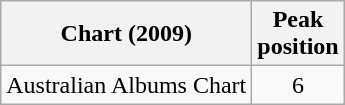<table class="wikitable">
<tr>
<th>Chart (2009)</th>
<th>Peak<br>position</th>
</tr>
<tr>
<td>Australian Albums Chart</td>
<td align="center">6</td>
</tr>
</table>
